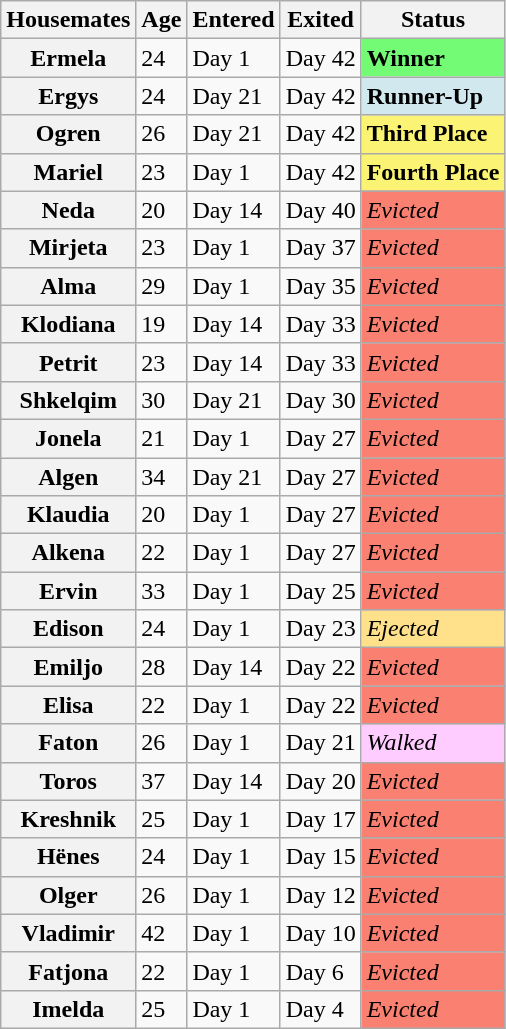<table class="wikitable sortable" style="text-align:left; width:auto;">
<tr>
<th>Housemates</th>
<th>Age</th>
<th>Entered</th>
<th>Exited</th>
<th>Status</th>
</tr>
<tr>
<th>Ermela</th>
<td>24</td>
<td>Day 1</td>
<td>Day 42</td>
<td style="background:#73FB76"><strong> Winner</strong></td>
</tr>
<tr>
<th>Ergys</th>
<td>24</td>
<td>Day 21</td>
<td>Day 42</td>
<td style="background:#D1E8EF"><strong>Runner-Up</strong></td>
</tr>
<tr>
<th>Ogren</th>
<td>26</td>
<td>Day 21</td>
<td>Day 42</td>
<td style="background:#FBF373"><strong>Third Place</strong></td>
</tr>
<tr>
<th>Mariel</th>
<td>23</td>
<td>Day 1</td>
<td>Day 42</td>
<td style="background:#FBF373"><strong>Fourth Place</strong></td>
</tr>
<tr>
<th>Neda</th>
<td>20</td>
<td>Day 14</td>
<td>Day 40</td>
<td style="background:#FA8072"><em>Evicted</em></td>
</tr>
<tr>
<th>Mirjeta</th>
<td>23</td>
<td>Day 1</td>
<td>Day 37</td>
<td style="background:#FA8072"><em>Evicted</em></td>
</tr>
<tr>
<th>Alma</th>
<td>29</td>
<td>Day 1</td>
<td>Day 35</td>
<td style="background:#FA8072"><em>Evicted</em></td>
</tr>
<tr>
<th>Klodiana</th>
<td>19</td>
<td>Day 14</td>
<td>Day 33</td>
<td style="background:#FA8072"><em>Evicted</em></td>
</tr>
<tr>
<th>Petrit</th>
<td>23</td>
<td>Day 14</td>
<td>Day 33</td>
<td style="background:#FA8072"><em>Evicted</em></td>
</tr>
<tr>
<th>Shkelqim</th>
<td>30</td>
<td>Day 21</td>
<td>Day 30</td>
<td style="background:#FA8072"><em>Evicted</em></td>
</tr>
<tr>
<th>Jonela</th>
<td>21</td>
<td>Day 1</td>
<td>Day 27</td>
<td style="background:#FA8072"><em>Evicted</em></td>
</tr>
<tr>
<th>Algen</th>
<td>34</td>
<td>Day 21</td>
<td>Day 27</td>
<td style="background:#FA8072"><em>Evicted</em></td>
</tr>
<tr>
<th>Klaudia</th>
<td>20</td>
<td>Day 1</td>
<td>Day 27</td>
<td style="background:#FA8072"><em>Evicted</em></td>
</tr>
<tr>
<th>Alkena</th>
<td>22</td>
<td>Day 1</td>
<td>Day 27</td>
<td style="background:#FA8072"><em>Evicted</em></td>
</tr>
<tr>
<th>Ervin</th>
<td>33</td>
<td>Day 1</td>
<td>Day 25</td>
<td style="background:#FA8072"><em>Evicted</em></td>
</tr>
<tr>
<th>Edison</th>
<td>24</td>
<td>Day 1</td>
<td>Day 23</td>
<td style="background:#FFE08B"><em>Ejected</em></td>
</tr>
<tr>
<th>Emiljo</th>
<td>28</td>
<td>Day 14</td>
<td>Day 22</td>
<td style="background:#FA8072"><em>Evicted</em></td>
</tr>
<tr>
<th>Elisa</th>
<td>22</td>
<td>Day 1</td>
<td>Day 22</td>
<td style="background:#FA8072"><em>Evicted</em></td>
</tr>
<tr>
<th>Faton</th>
<td>26</td>
<td>Day 1</td>
<td>Day 21</td>
<td style="background:#FFCCFF"><em>Walked</em></td>
</tr>
<tr>
<th>Toros</th>
<td>37</td>
<td>Day 14</td>
<td>Day 20</td>
<td style="background:#FA8072"><em>Evicted</em></td>
</tr>
<tr>
<th>Kreshnik</th>
<td>25</td>
<td>Day 1</td>
<td>Day 17</td>
<td style="background:#FA8072"><em>Evicted</em></td>
</tr>
<tr>
<th>Hënes</th>
<td>24</td>
<td>Day 1</td>
<td>Day 15</td>
<td style="background:#FA8072"><em>Evicted</em></td>
</tr>
<tr>
<th>Olger</th>
<td>26</td>
<td>Day 1</td>
<td>Day 12</td>
<td style="background:#FA8072"><em>Evicted</em></td>
</tr>
<tr>
<th>Vladimir</th>
<td>42</td>
<td>Day 1</td>
<td>Day 10</td>
<td style="background:#FA8072"><em>Evicted</em></td>
</tr>
<tr>
<th>Fatjona</th>
<td>22</td>
<td>Day 1</td>
<td>Day 6</td>
<td style="background:#FA8072"><em>Evicted</em></td>
</tr>
<tr>
<th>Imelda</th>
<td>25</td>
<td>Day 1</td>
<td>Day 4</td>
<td style="background:#FA8072"><em>Evicted</em></td>
</tr>
</table>
